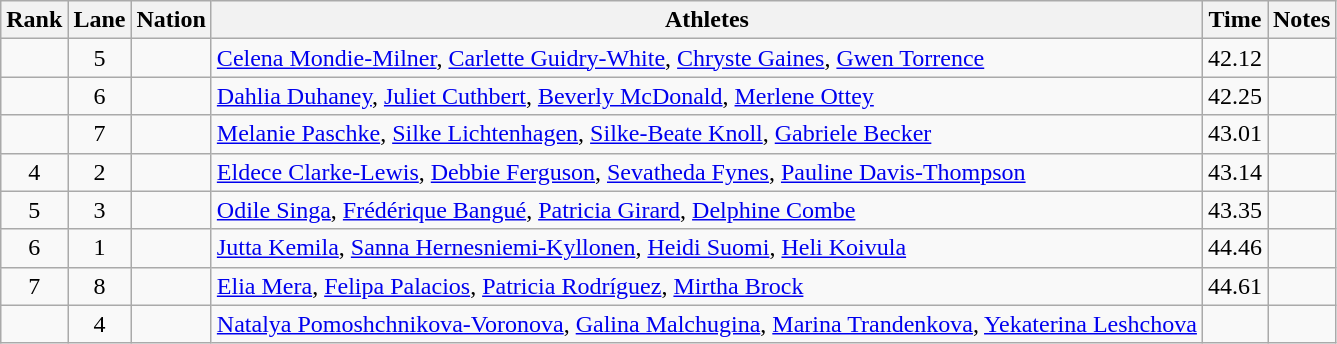<table class="wikitable sortable" style="text-align:center">
<tr>
<th>Rank</th>
<th>Lane</th>
<th>Nation</th>
<th>Athletes</th>
<th>Time</th>
<th>Notes</th>
</tr>
<tr>
<td></td>
<td>5</td>
<td align=left></td>
<td align=left><a href='#'>Celena Mondie-Milner</a>, <a href='#'>Carlette Guidry-White</a>, <a href='#'>Chryste Gaines</a>, <a href='#'>Gwen Torrence</a></td>
<td>42.12</td>
<td></td>
</tr>
<tr>
<td></td>
<td>6</td>
<td align=left></td>
<td align=left><a href='#'>Dahlia Duhaney</a>, <a href='#'>Juliet Cuthbert</a>, <a href='#'>Beverly McDonald</a>, <a href='#'>Merlene Ottey</a></td>
<td>42.25</td>
<td></td>
</tr>
<tr>
<td></td>
<td>7</td>
<td align=left></td>
<td align=left><a href='#'>Melanie Paschke</a>, <a href='#'>Silke Lichtenhagen</a>, <a href='#'>Silke-Beate Knoll</a>, <a href='#'>Gabriele Becker</a></td>
<td>43.01</td>
<td></td>
</tr>
<tr>
<td>4</td>
<td>2</td>
<td align=left></td>
<td align=left><a href='#'>Eldece Clarke-Lewis</a>, <a href='#'>Debbie Ferguson</a>, <a href='#'>Sevatheda Fynes</a>, <a href='#'>Pauline Davis-Thompson</a></td>
<td>43.14</td>
<td></td>
</tr>
<tr>
<td>5</td>
<td>3</td>
<td align=left></td>
<td align=left><a href='#'>Odile Singa</a>, <a href='#'>Frédérique Bangué</a>, <a href='#'>Patricia Girard</a>, <a href='#'>Delphine Combe</a></td>
<td>43.35</td>
<td></td>
</tr>
<tr>
<td>6</td>
<td>1</td>
<td align=left></td>
<td align=left><a href='#'>Jutta Kemila</a>, <a href='#'>Sanna Hernesniemi-Kyllonen</a>, <a href='#'>Heidi Suomi</a>, <a href='#'>Heli Koivula</a></td>
<td>44.46</td>
<td></td>
</tr>
<tr>
<td>7</td>
<td>8</td>
<td align=left></td>
<td align=left><a href='#'>Elia Mera</a>, <a href='#'>Felipa Palacios</a>, <a href='#'>Patricia Rodríguez</a>, <a href='#'>Mirtha Brock</a></td>
<td>44.61</td>
<td></td>
</tr>
<tr>
<td></td>
<td>4</td>
<td align=left></td>
<td align=left><a href='#'>Natalya Pomoshchnikova-Voronova</a>, <a href='#'>Galina Malchugina</a>, <a href='#'>Marina Trandenkova</a>, <a href='#'>Yekaterina Leshchova</a></td>
<td></td>
<td></td>
</tr>
</table>
